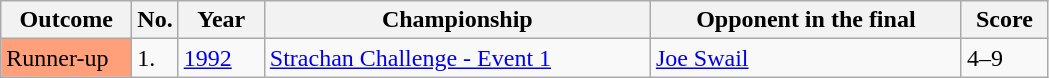<table class="sortable wikitable">
<tr>
<th width="80">Outcome</th>
<th width="20">No.</th>
<th width="50">Year</th>
<th width="250">Championship</th>
<th width="200">Opponent in the final</th>
<th width="50">Score</th>
</tr>
<tr>
<td style="background:#ffa07a;">Runner-up</td>
<td>1.</td>
<td><a href='#'>1992</a></td>
<td><a href='#'>Strachan Challenge - Event 1</a></td>
<td> <a href='#'>Joe Swail</a></td>
<td align="centr">4–9</td>
</tr>
</table>
